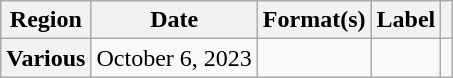<table class="wikitable plainrowheaders">
<tr>
<th scope="col">Region</th>
<th scope="col">Date</th>
<th scope="col">Format(s)</th>
<th scope="col">Label</th>
<th scope="col"></th>
</tr>
<tr>
<th scope="row">Various</th>
<td>October 6, 2023</td>
<td></td>
<td></td>
<td></td>
</tr>
</table>
